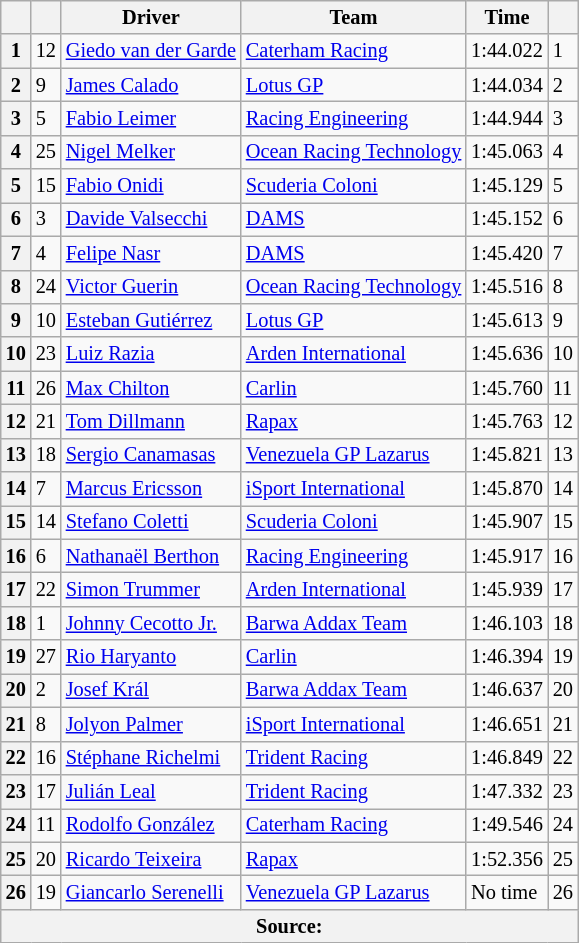<table class="wikitable" style="font-size:85%">
<tr>
<th></th>
<th></th>
<th>Driver</th>
<th>Team</th>
<th>Time</th>
<th></th>
</tr>
<tr>
<th>1</th>
<td>12</td>
<td> <a href='#'>Giedo van der Garde</a></td>
<td><a href='#'>Caterham Racing</a></td>
<td>1:44.022</td>
<td>1</td>
</tr>
<tr>
<th>2</th>
<td>9</td>
<td> <a href='#'>James Calado</a></td>
<td><a href='#'>Lotus GP</a></td>
<td>1:44.034</td>
<td>2</td>
</tr>
<tr>
<th>3</th>
<td>5</td>
<td> <a href='#'>Fabio Leimer</a></td>
<td><a href='#'>Racing Engineering</a></td>
<td>1:44.944</td>
<td>3</td>
</tr>
<tr>
<th>4</th>
<td>25</td>
<td> <a href='#'>Nigel Melker</a></td>
<td><a href='#'>Ocean Racing Technology</a></td>
<td>1:45.063</td>
<td>4</td>
</tr>
<tr>
<th>5</th>
<td>15</td>
<td> <a href='#'>Fabio Onidi</a></td>
<td><a href='#'>Scuderia Coloni</a></td>
<td>1:45.129</td>
<td>5</td>
</tr>
<tr>
<th>6</th>
<td>3</td>
<td> <a href='#'>Davide Valsecchi</a></td>
<td><a href='#'>DAMS</a></td>
<td>1:45.152</td>
<td>6</td>
</tr>
<tr>
<th>7</th>
<td>4</td>
<td> <a href='#'>Felipe Nasr</a></td>
<td><a href='#'>DAMS</a></td>
<td>1:45.420</td>
<td>7</td>
</tr>
<tr>
<th>8</th>
<td>24</td>
<td> <a href='#'>Victor Guerin</a></td>
<td><a href='#'>Ocean Racing Technology</a></td>
<td>1:45.516</td>
<td>8</td>
</tr>
<tr>
<th>9</th>
<td>10</td>
<td> <a href='#'>Esteban Gutiérrez</a></td>
<td><a href='#'>Lotus GP</a></td>
<td>1:45.613</td>
<td>9</td>
</tr>
<tr>
<th>10</th>
<td>23</td>
<td> <a href='#'>Luiz Razia</a></td>
<td><a href='#'>Arden International</a></td>
<td>1:45.636</td>
<td>10</td>
</tr>
<tr>
<th>11</th>
<td>26</td>
<td> <a href='#'>Max Chilton</a></td>
<td><a href='#'>Carlin</a></td>
<td>1:45.760</td>
<td>11</td>
</tr>
<tr>
<th>12</th>
<td>21</td>
<td> <a href='#'>Tom Dillmann</a></td>
<td><a href='#'>Rapax</a></td>
<td>1:45.763</td>
<td>12</td>
</tr>
<tr>
<th>13</th>
<td>18</td>
<td> <a href='#'>Sergio Canamasas</a></td>
<td><a href='#'>Venezuela GP Lazarus</a></td>
<td>1:45.821</td>
<td>13</td>
</tr>
<tr>
<th>14</th>
<td>7</td>
<td> <a href='#'>Marcus Ericsson</a></td>
<td><a href='#'>iSport International</a></td>
<td>1:45.870</td>
<td>14</td>
</tr>
<tr>
<th>15</th>
<td>14</td>
<td> <a href='#'>Stefano Coletti</a></td>
<td><a href='#'>Scuderia Coloni</a></td>
<td>1:45.907</td>
<td>15</td>
</tr>
<tr>
<th>16</th>
<td>6</td>
<td> <a href='#'>Nathanaël Berthon</a></td>
<td><a href='#'>Racing Engineering</a></td>
<td>1:45.917</td>
<td>16</td>
</tr>
<tr>
<th>17</th>
<td>22</td>
<td> <a href='#'>Simon Trummer</a></td>
<td><a href='#'>Arden International</a></td>
<td>1:45.939</td>
<td>17</td>
</tr>
<tr>
<th>18</th>
<td>1</td>
<td> <a href='#'>Johnny Cecotto Jr.</a></td>
<td><a href='#'>Barwa Addax Team</a></td>
<td>1:46.103</td>
<td>18</td>
</tr>
<tr>
<th>19</th>
<td>27</td>
<td> <a href='#'>Rio Haryanto</a></td>
<td><a href='#'>Carlin</a></td>
<td>1:46.394</td>
<td>19</td>
</tr>
<tr>
<th>20</th>
<td>2</td>
<td> <a href='#'>Josef Král</a></td>
<td><a href='#'>Barwa Addax Team</a></td>
<td>1:46.637</td>
<td>20</td>
</tr>
<tr>
<th>21</th>
<td>8</td>
<td> <a href='#'>Jolyon Palmer</a></td>
<td><a href='#'>iSport International</a></td>
<td>1:46.651</td>
<td>21</td>
</tr>
<tr>
<th>22</th>
<td>16</td>
<td> <a href='#'>Stéphane Richelmi</a></td>
<td><a href='#'>Trident Racing</a></td>
<td>1:46.849</td>
<td>22</td>
</tr>
<tr>
<th>23</th>
<td>17</td>
<td> <a href='#'>Julián Leal</a></td>
<td><a href='#'>Trident Racing</a></td>
<td>1:47.332</td>
<td>23</td>
</tr>
<tr>
<th>24</th>
<td>11</td>
<td> <a href='#'>Rodolfo González</a></td>
<td><a href='#'>Caterham Racing</a></td>
<td>1:49.546</td>
<td>24</td>
</tr>
<tr>
<th>25</th>
<td>20</td>
<td> <a href='#'>Ricardo Teixeira</a></td>
<td><a href='#'>Rapax</a></td>
<td>1:52.356</td>
<td>25</td>
</tr>
<tr>
<th>26</th>
<td>19</td>
<td> <a href='#'>Giancarlo Serenelli</a></td>
<td><a href='#'>Venezuela GP Lazarus</a></td>
<td>No time</td>
<td>26</td>
</tr>
<tr>
<th colspan=6>Source:</th>
</tr>
</table>
